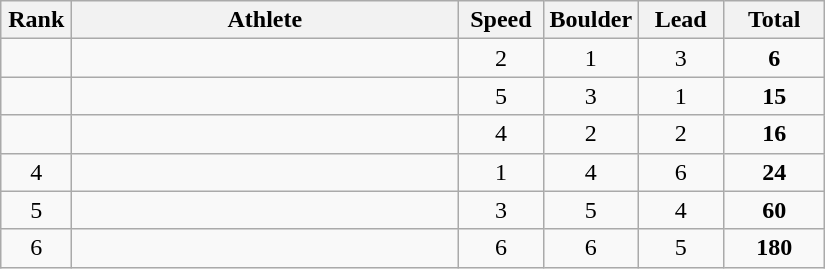<table class="wikitable" style="text-align:center">
<tr>
<th width=40>Rank</th>
<th width=250>Athlete</th>
<th width=50>Speed</th>
<th width=50>Boulder</th>
<th width=50>Lead</th>
<th width=60>Total</th>
</tr>
<tr>
<td></td>
<td align=left></td>
<td>2</td>
<td>1</td>
<td>3</td>
<td><strong>6</strong></td>
</tr>
<tr>
<td></td>
<td align=left></td>
<td>5</td>
<td>3</td>
<td>1</td>
<td><strong>15</strong></td>
</tr>
<tr>
<td></td>
<td align=left></td>
<td>4</td>
<td>2</td>
<td>2</td>
<td><strong>16</strong></td>
</tr>
<tr>
<td>4</td>
<td align=left></td>
<td>1</td>
<td>4</td>
<td>6</td>
<td><strong>24</strong></td>
</tr>
<tr>
<td>5</td>
<td align=left></td>
<td>3</td>
<td>5</td>
<td>4</td>
<td><strong>60</strong></td>
</tr>
<tr>
<td>6</td>
<td align=left></td>
<td>6</td>
<td>6</td>
<td>5</td>
<td><strong>180</strong></td>
</tr>
</table>
